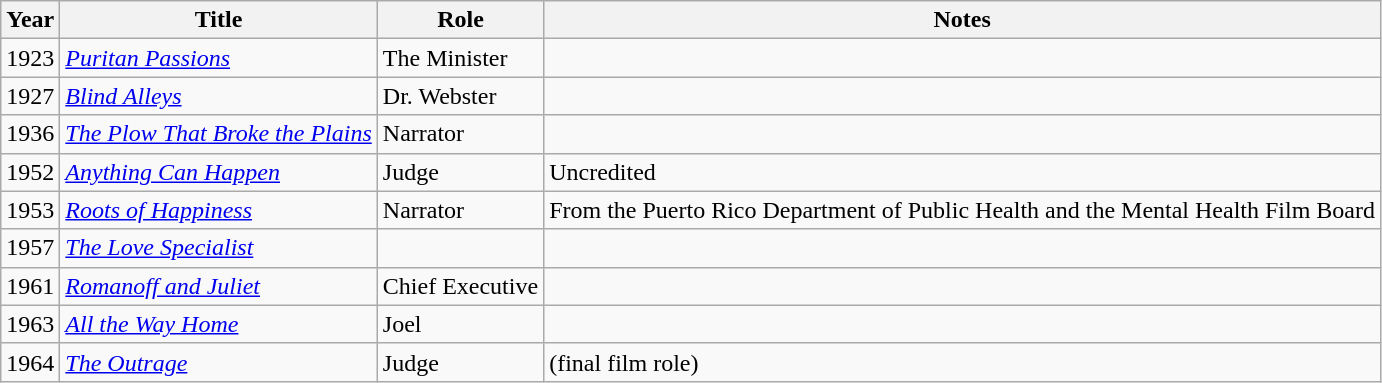<table class="wikitable">
<tr>
<th>Year</th>
<th>Title</th>
<th>Role</th>
<th>Notes</th>
</tr>
<tr>
<td>1923</td>
<td><em><a href='#'>Puritan Passions</a></em></td>
<td>The Minister</td>
<td></td>
</tr>
<tr>
<td>1927</td>
<td><em><a href='#'>Blind Alleys</a></em></td>
<td>Dr. Webster</td>
<td></td>
</tr>
<tr>
<td>1936</td>
<td><em><a href='#'>The Plow That Broke the Plains</a></em></td>
<td>Narrator</td>
<td></td>
</tr>
<tr>
<td>1952</td>
<td><em><a href='#'>Anything Can Happen</a></em></td>
<td>Judge</td>
<td>Uncredited</td>
</tr>
<tr>
<td>1953</td>
<td><em><a href='#'>Roots of Happiness</a></em></td>
<td>Narrator</td>
<td>From the Puerto Rico Department of Public Health and the Mental Health Film Board </td>
</tr>
<tr>
<td>1957</td>
<td><em><a href='#'>The Love Specialist</a></em></td>
<td></td>
<td></td>
</tr>
<tr>
<td>1961</td>
<td><em><a href='#'>Romanoff and Juliet</a></em></td>
<td>Chief Executive</td>
<td></td>
</tr>
<tr>
<td>1963</td>
<td><em><a href='#'>All the Way Home</a></em></td>
<td>Joel</td>
<td></td>
</tr>
<tr>
<td>1964</td>
<td><em><a href='#'>The Outrage</a></em></td>
<td>Judge</td>
<td>(final film role)</td>
</tr>
</table>
